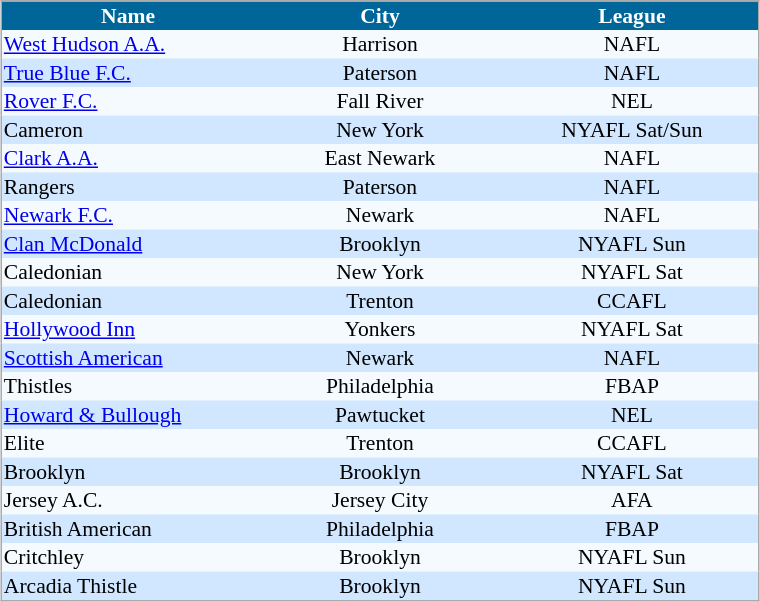<table align=center cellpadding="1" cellspacing="0" style="background: #f9f9f9; border: 1px #aaa solid; border-collapse: collapse; font-size: 90%;" width=40%>
<tr align=center bgcolor=#006699 style="color:white;">
<th width=20% colspan=1>Name</th>
<th width=20% colspan=1>City</th>
<th width=20% colspan=1>League</th>
</tr>
<tr align=center bgcolor=#F5FAFF>
<td align=left><a href='#'>West Hudson A.A.</a></td>
<td>Harrison</td>
<td>NAFL</td>
</tr>
<tr align=center bgcolor=#D0E7FF>
<td align=left><a href='#'>True Blue F.C.</a></td>
<td>Paterson</td>
<td>NAFL</td>
</tr>
<tr align=center bgcolor=#F5FAFF>
<td align=left><a href='#'>Rover F.C.</a></td>
<td>Fall River</td>
<td>NEL</td>
</tr>
<tr align=center bgcolor=#D0E7FF>
<td align=left>Cameron</td>
<td>New York</td>
<td>NYAFL Sat/Sun</td>
</tr>
<tr align=center bgcolor=#F5FAFF>
<td align=left><a href='#'>Clark A.A.</a></td>
<td>East Newark</td>
<td>NAFL</td>
</tr>
<tr align=center bgcolor=#D0E7FF>
<td align=left>Rangers</td>
<td>Paterson</td>
<td>NAFL</td>
</tr>
<tr align=center bgcolor=#F5FAFF>
<td align=left><a href='#'>Newark F.C.</a></td>
<td>Newark</td>
<td>NAFL</td>
</tr>
<tr align=center bgcolor=#D0E7FF>
<td align=left><a href='#'>Clan McDonald</a></td>
<td>Brooklyn</td>
<td>NYAFL Sun</td>
</tr>
<tr align=center bgcolor=#F5FAFF>
<td align=left>Caledonian</td>
<td>New York</td>
<td>NYAFL Sat</td>
</tr>
<tr align=center bgcolor=#D0E7FF>
<td align=left>Caledonian</td>
<td>Trenton</td>
<td>CCAFL</td>
</tr>
<tr align=center bgcolor=#F5FAFF>
<td align=left><a href='#'>Hollywood Inn</a></td>
<td>Yonkers</td>
<td>NYAFL Sat</td>
</tr>
<tr align=center bgcolor=#D0E7FF>
<td align=left><a href='#'>Scottish American</a></td>
<td>Newark</td>
<td>NAFL</td>
</tr>
<tr align=center bgcolor=#F5FAFF>
<td align=left>Thistles</td>
<td>Philadelphia</td>
<td>FBAP</td>
</tr>
<tr align=center bgcolor=#D0E7FF>
<td align=left><a href='#'>Howard & Bullough</a></td>
<td>Pawtucket</td>
<td>NEL</td>
</tr>
<tr align=center bgcolor=#F5FAFF>
<td align=left>Elite</td>
<td>Trenton</td>
<td>CCAFL</td>
</tr>
<tr align=center bgcolor=#D0E7FF>
<td align=left>Brooklyn</td>
<td>Brooklyn</td>
<td>NYAFL Sat</td>
</tr>
<tr align=center bgcolor=#F5FAFF>
<td align=left>Jersey A.C.</td>
<td>Jersey City</td>
<td>AFA</td>
</tr>
<tr align=center bgcolor=#D0E7FF>
<td align=left>British American</td>
<td>Philadelphia</td>
<td>FBAP</td>
</tr>
<tr align=center bgcolor=#F5FAFF>
<td align=left>Critchley</td>
<td>Brooklyn</td>
<td>NYAFL Sun</td>
</tr>
<tr align=center bgcolor=#D0E7FF>
<td align=left>Arcadia Thistle</td>
<td>Brooklyn</td>
<td>NYAFL Sun</td>
</tr>
<tr align=center bgcolor=#F5FAFF>
</tr>
</table>
